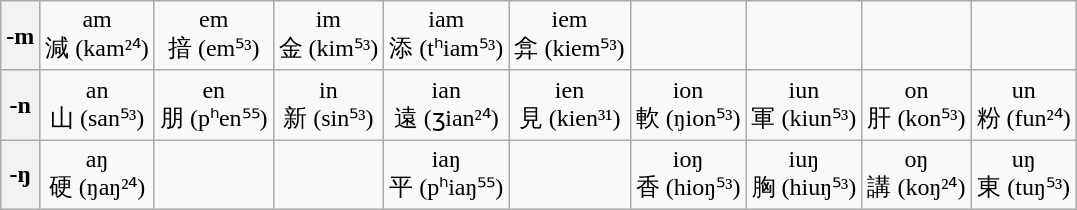<table class="wikitable IPA" style="margin-bottom: 10px;">
<tr align="center">
<th>-m</th>
<td>am<br>減 (kam²⁴)</td>
<td>em<br>揞 (em⁵³)</td>
<td>im<br>金 (kim⁵³)</td>
<td>iam<br>添 (tʰiam⁵³)</td>
<td>iem<br>弇 (kiem⁵³)</td>
<td></td>
<td></td>
<td></td>
<td></td>
</tr>
<tr align="center">
<th>-n</th>
<td>an<br>山 (san⁵³)</td>
<td>en<br>朋 (pʰen⁵⁵)</td>
<td>in<br>新 (sin⁵³)</td>
<td>ian<br>遠 (ʒian²⁴)</td>
<td>ien<br>見 (kien³¹)</td>
<td>ion<br>軟 (ŋion⁵³)</td>
<td>iun<br>軍 (kiun⁵³)</td>
<td>on<br>肝 (kon⁵³)</td>
<td>un<br>粉 (fun²⁴)</td>
</tr>
<tr align="center">
<th>-ŋ</th>
<td>aŋ<br>硬 (ŋaŋ²⁴)</td>
<td></td>
<td></td>
<td>iaŋ<br>平 (pʰiaŋ⁵⁵)</td>
<td></td>
<td>ioŋ<br>香 (hioŋ⁵³)</td>
<td>iuŋ<br>胸 (hiuŋ⁵³)</td>
<td>oŋ<br>講 (koŋ²⁴)</td>
<td>uŋ<br>東 (tuŋ⁵³)</td>
</tr>
</table>
